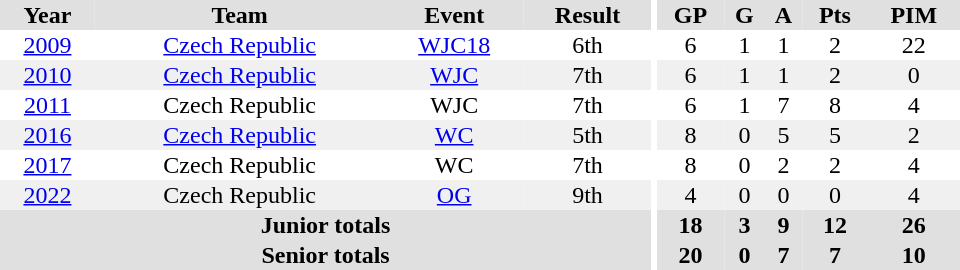<table border="0" cellpadding="1" cellspacing="0" ID="Table3" style="text-align:center; width:40em">
<tr ALIGN="center" bgcolor="#e0e0e0">
<th>Year</th>
<th>Team</th>
<th>Event</th>
<th>Result</th>
<th rowspan="99" bgcolor="#ffffff"></th>
<th>GP</th>
<th>G</th>
<th>A</th>
<th>Pts</th>
<th>PIM</th>
</tr>
<tr>
<td><a href='#'>2009</a></td>
<td><a href='#'>Czech Republic</a></td>
<td><a href='#'>WJC18</a></td>
<td>6th</td>
<td>6</td>
<td>1</td>
<td>1</td>
<td>2</td>
<td>22</td>
</tr>
<tr bgcolor="#f0f0f0">
<td><a href='#'>2010</a></td>
<td><a href='#'>Czech Republic</a></td>
<td><a href='#'>WJC</a></td>
<td>7th</td>
<td>6</td>
<td>1</td>
<td>1</td>
<td>2</td>
<td>0</td>
</tr>
<tr>
<td><a href='#'>2011</a></td>
<td>Czech Republic</td>
<td>WJC</td>
<td>7th</td>
<td>6</td>
<td>1</td>
<td>7</td>
<td>8</td>
<td>4</td>
</tr>
<tr bgcolor="#f0f0f0">
<td><a href='#'>2016</a></td>
<td><a href='#'>Czech Republic</a></td>
<td><a href='#'>WC</a></td>
<td>5th</td>
<td>8</td>
<td>0</td>
<td>5</td>
<td>5</td>
<td>2</td>
</tr>
<tr>
<td><a href='#'>2017</a></td>
<td>Czech Republic</td>
<td>WC</td>
<td>7th</td>
<td>8</td>
<td>0</td>
<td>2</td>
<td>2</td>
<td>4</td>
</tr>
<tr bgcolor="#f0f0f0">
<td><a href='#'>2022</a></td>
<td>Czech Republic</td>
<td><a href='#'>OG</a></td>
<td>9th</td>
<td>4</td>
<td>0</td>
<td>0</td>
<td>0</td>
<td>4</td>
</tr>
<tr bgcolor="#e0e0e0">
<th colspan="4">Junior totals</th>
<th>18</th>
<th>3</th>
<th>9</th>
<th>12</th>
<th>26</th>
</tr>
<tr bgcolor="#e0e0e0">
<th colspan="4">Senior totals</th>
<th>20</th>
<th>0</th>
<th>7</th>
<th>7</th>
<th>10</th>
</tr>
</table>
